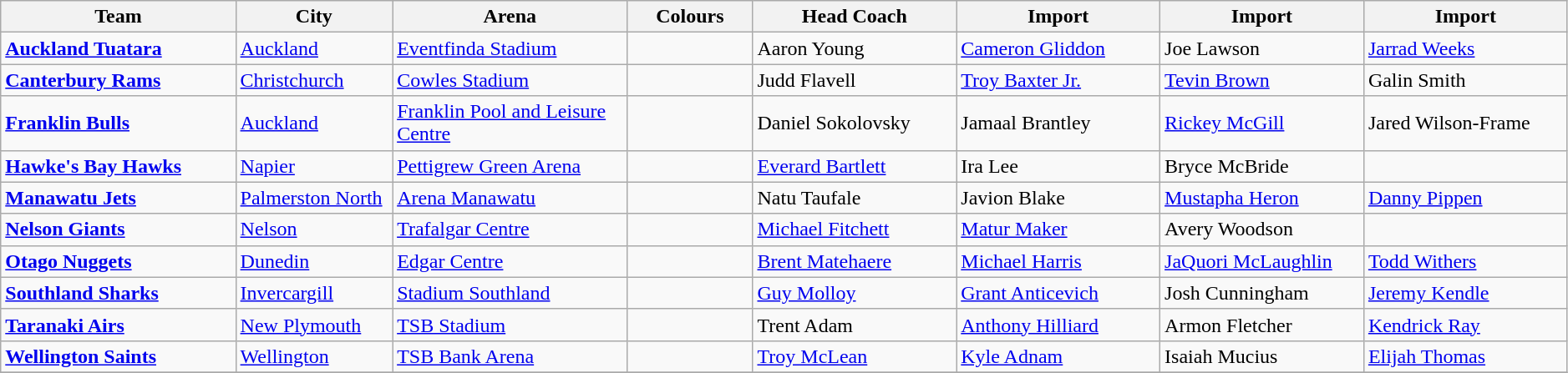<table class="wikitable" style="width:99%; text-align:left">
<tr>
<th style="width:15%">Team</th>
<th style="width:10%">City</th>
<th style="width:15%">Arena</th>
<th style="width:8%">Colours</th>
<th style="width:13%">Head Coach</th>
<th style="width:13%">Import</th>
<th style="width:13%">Import</th>
<th style="width:13%">Import</th>
</tr>
<tr>
<td><strong><a href='#'>Auckland Tuatara</a></strong></td>
<td><a href='#'>Auckland</a></td>
<td><a href='#'>Eventfinda Stadium</a></td>
<td> </td>
<td> Aaron Young</td>
<td> <a href='#'>Cameron Gliddon</a></td>
<td> Joe Lawson</td>
<td> <a href='#'>Jarrad Weeks</a></td>
</tr>
<tr>
<td><strong><a href='#'>Canterbury Rams</a></strong></td>
<td><a href='#'>Christchurch</a></td>
<td><a href='#'>Cowles Stadium</a></td>
<td> </td>
<td> Judd Flavell</td>
<td> <a href='#'>Troy Baxter Jr.</a></td>
<td> <a href='#'>Tevin Brown</a></td>
<td> Galin Smith</td>
</tr>
<tr>
<td><strong><a href='#'>Franklin Bulls</a></strong></td>
<td><a href='#'>Auckland</a></td>
<td><a href='#'>Franklin Pool and Leisure Centre</a></td>
<td> </td>
<td> Daniel Sokolovsky</td>
<td> Jamaal Brantley</td>
<td> <a href='#'>Rickey McGill</a></td>
<td> Jared Wilson-Frame</td>
</tr>
<tr>
<td><strong><a href='#'>Hawke's Bay Hawks</a></strong></td>
<td><a href='#'>Napier</a></td>
<td><a href='#'>Pettigrew Green Arena</a></td>
<td>  </td>
<td> <a href='#'>Everard Bartlett</a></td>
<td> Ira Lee</td>
<td> Bryce McBride</td>
<td></td>
</tr>
<tr>
<td><strong><a href='#'>Manawatu Jets</a></strong></td>
<td><a href='#'>Palmerston North</a></td>
<td><a href='#'>Arena Manawatu</a></td>
<td>  </td>
<td> Natu Taufale</td>
<td> Javion Blake</td>
<td> <a href='#'>Mustapha Heron</a></td>
<td> <a href='#'>Danny Pippen</a></td>
</tr>
<tr>
<td><strong><a href='#'>Nelson Giants</a></strong></td>
<td><a href='#'>Nelson</a></td>
<td><a href='#'>Trafalgar Centre</a></td>
<td> </td>
<td> <a href='#'>Michael Fitchett</a></td>
<td> <a href='#'>Matur Maker</a></td>
<td> Avery Woodson</td>
<td></td>
</tr>
<tr>
<td><strong><a href='#'>Otago Nuggets</a></strong></td>
<td><a href='#'>Dunedin</a></td>
<td><a href='#'>Edgar Centre</a></td>
<td>  </td>
<td> <a href='#'>Brent Matehaere</a></td>
<td> <a href='#'>Michael Harris</a></td>
<td> <a href='#'>JaQuori McLaughlin</a></td>
<td> <a href='#'>Todd Withers</a></td>
</tr>
<tr>
<td><strong><a href='#'>Southland Sharks</a></strong></td>
<td><a href='#'>Invercargill</a></td>
<td><a href='#'>Stadium Southland</a></td>
<td>  </td>
<td> <a href='#'>Guy Molloy</a></td>
<td> <a href='#'>Grant Anticevich</a></td>
<td> Josh Cunningham</td>
<td> <a href='#'>Jeremy Kendle</a></td>
</tr>
<tr>
<td><strong><a href='#'>Taranaki Airs</a></strong></td>
<td><a href='#'>New Plymouth</a></td>
<td><a href='#'>TSB Stadium</a></td>
<td> </td>
<td> Trent Adam</td>
<td> <a href='#'>Anthony Hilliard</a></td>
<td> Armon Fletcher</td>
<td> <a href='#'>Kendrick Ray</a></td>
</tr>
<tr>
<td><strong><a href='#'>Wellington Saints</a></strong></td>
<td><a href='#'>Wellington</a></td>
<td><a href='#'>TSB Bank Arena</a></td>
<td> </td>
<td> <a href='#'>Troy McLean</a></td>
<td> <a href='#'>Kyle Adnam</a></td>
<td> Isaiah Mucius</td>
<td> <a href='#'>Elijah Thomas</a></td>
</tr>
<tr>
</tr>
</table>
